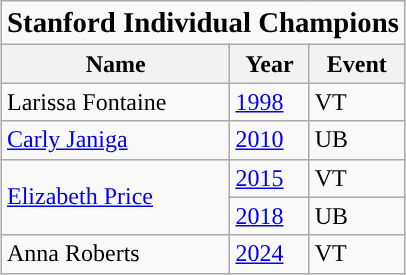<table class="wikitable" style="margin: 1em auto 1em auto">
<tr>
<td colspan="3" align="center"><big><span><strong>Stanford Individual Champions</strong></span></big></td>
</tr>
<tr align="center" valign="top">
<th>Name</th>
<th>Year</th>
<th>Event</th>
</tr>
<tr>
<td>Larissa Fontaine</td>
<td><a href='#'>1998</a></td>
<td>VT</td>
</tr>
<tr>
<td><a href='#'>Carly Janiga</a></td>
<td><a href='#'>2010</a></td>
<td>UB</td>
</tr>
<tr>
<td rowspan="2"><a href='#'>Elizabeth Price</a></td>
<td><a href='#'>2015</a></td>
<td>VT</td>
</tr>
<tr>
<td><a href='#'>2018</a></td>
<td>UB</td>
</tr>
<tr>
<td>Anna Roberts</td>
<td><a href='#'>2024</a></td>
<td>VT</td>
</tr>
</table>
